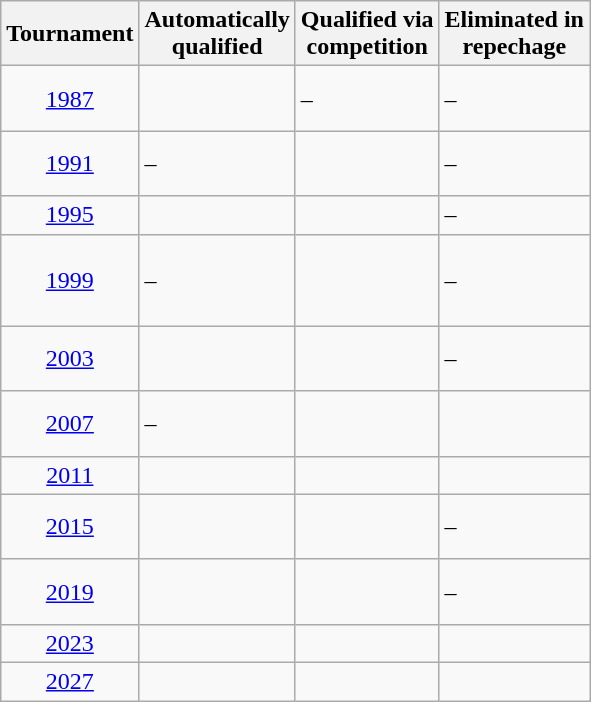<table class="wikitable sortable">
<tr>
<th>Tournament</th>
<th>Automatically <br> qualified</th>
<th>Qualified via <br> competition</th>
<th>Eliminated in <br> repechage</th>
</tr>
<tr>
<td align=center><a href='#'>1987</a></td>
<td> <br>  <br> </td>
<td>–</td>
<td>–</td>
</tr>
<tr>
<td align=center><a href='#'>1991</a></td>
<td>–</td>
<td> <br>  <br> </td>
<td>–</td>
</tr>
<tr>
<td align=center><a href='#'>1995</a></td>
<td></td>
<td></td>
<td>–</td>
</tr>
<tr>
<td align=center><a href='#'>1999</a></td>
<td>–</td>
<td> <br>  <br>  <br> </td>
<td>–</td>
</tr>
<tr>
<td align=center><a href='#'>2003</a></td>
<td></td>
<td> <br>  <br> </td>
<td>–</td>
</tr>
<tr>
<td align=center><a href='#'>2007</a></td>
<td>–</td>
<td> <br>  <br> </td>
<td></td>
</tr>
<tr>
<td align=center><a href='#'>2011</a></td>
<td></td>
<td> <br> </td>
<td></td>
</tr>
<tr>
<td align=center><a href='#'>2015</a></td>
<td></td>
<td> <br>  <br> </td>
<td>–</td>
</tr>
<tr>
<td align=center><a href='#'>2019</a></td>
<td></td>
<td> <br>  <br> </td>
<td>–</td>
</tr>
<tr>
<td align=center><a href='#'>2023</a></td>
<td></td>
<td> <br> </td>
<td></td>
</tr>
<tr>
<td align=center><a href='#'>2027</a></td>
<td></td>
<td></td>
<td></td>
</tr>
</table>
